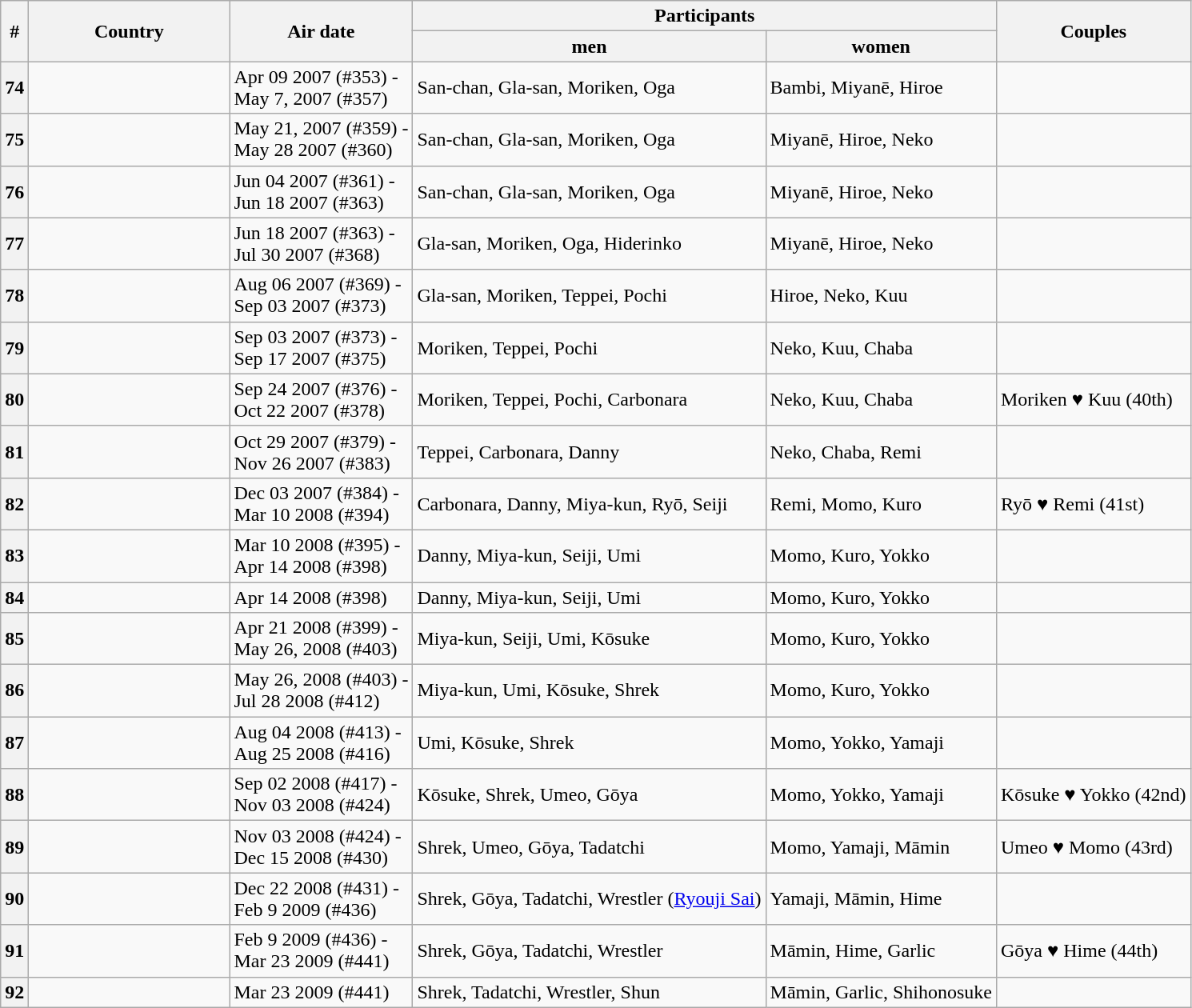<table class="wikitable">
<tr>
<th rowspan="2">#</th>
<th rowspan="2" style="width:10em;">Country</th>
<th rowspan="2">Air date</th>
<th colspan="2">Participants</th>
<th rowspan="2">Couples</th>
</tr>
<tr>
<th>men</th>
<th>women</th>
</tr>
<tr>
<th>74</th>
<td style="width:10em;"></td>
<td style="white-space:nowrap;">Apr 09 2007 (#353) -<br>May 7, 2007 (#357)</td>
<td>San-chan, Gla-san, Moriken, Oga</td>
<td>Bambi, Miyanē, Hiroe</td>
<td></td>
</tr>
<tr>
<th>75</th>
<td style="width:10em;"></td>
<td style="white-space:nowrap;">May 21, 2007 (#359) -<br>May 28 2007 (#360)</td>
<td>San-chan, Gla-san, Moriken, Oga</td>
<td>Miyanē, Hiroe, Neko</td>
<td></td>
</tr>
<tr>
<th>76</th>
<td></td>
<td style="white-space:nowrap;">Jun 04 2007 (#361) -<br>Jun 18 2007 (#363)</td>
<td>San-chan, Gla-san, Moriken, Oga</td>
<td>Miyanē, Hiroe, Neko</td>
<td></td>
</tr>
<tr>
<th>77</th>
<td></td>
<td style="white-space:nowrap;">Jun 18 2007 (#363) -<br>Jul 30 2007 (#368)</td>
<td>Gla-san, Moriken, Oga, Hiderinko</td>
<td>Miyanē, Hiroe, Neko</td>
<td></td>
</tr>
<tr>
<th>78</th>
<td></td>
<td style="white-space:nowrap;">Aug 06 2007 (#369) -<br>Sep 03 2007 (#373)</td>
<td>Gla-san, Moriken, Teppei, Pochi</td>
<td>Hiroe, Neko, Kuu</td>
<td></td>
</tr>
<tr>
<th>79</th>
<td></td>
<td style="white-space:nowrap;">Sep 03 2007 (#373) -<br>Sep 17 2007 (#375)</td>
<td>Moriken, Teppei, Pochi</td>
<td>Neko, Kuu, Chaba</td>
<td></td>
</tr>
<tr>
<th>80</th>
<td></td>
<td style="white-space:nowrap;">Sep 24 2007 (#376) -<br>Oct 22 2007 (#378)</td>
<td>Moriken, Teppei, Pochi, Carbonara</td>
<td>Neko, Kuu, Chaba</td>
<td>Moriken ♥ Kuu (40th)</td>
</tr>
<tr>
<th>81</th>
<td></td>
<td style="white-space:nowrap;">Oct 29 2007 (#379) -<br>Nov 26 2007 (#383)</td>
<td>Teppei, Carbonara, Danny</td>
<td>Neko, Chaba, Remi</td>
<td></td>
</tr>
<tr>
<th>82</th>
<td></td>
<td style="white-space:nowrap;">Dec 03 2007 (#384) -<br>Mar 10 2008 (#394)</td>
<td>Carbonara, Danny, Miya-kun, Ryō, Seiji</td>
<td>Remi, Momo, Kuro</td>
<td>Ryō ♥ Remi (41st)</td>
</tr>
<tr>
<th>83</th>
<td style="width:10em;"></td>
<td style="white-space:nowrap;">Mar 10 2008 (#395) -<br>Apr 14 2008 (#398)</td>
<td>Danny, Miya-kun, Seiji, Umi</td>
<td>Momo, Kuro, Yokko</td>
<td></td>
</tr>
<tr>
<th>84</th>
<td></td>
<td style="white-space:nowrap;">Apr 14 2008 (#398)</td>
<td>Danny, Miya-kun, Seiji, Umi</td>
<td>Momo, Kuro, Yokko</td>
<td></td>
</tr>
<tr>
<th>85</th>
<td></td>
<td style="white-space:nowrap;">Apr 21 2008 (#399) -<br>May 26, 2008 (#403)</td>
<td>Miya-kun, Seiji, Umi, Kōsuke</td>
<td>Momo, Kuro, Yokko</td>
<td></td>
</tr>
<tr>
<th>86</th>
<td></td>
<td style="white-space:nowrap;">May 26, 2008 (#403) -<br>Jul 28 2008 (#412)</td>
<td>Miya-kun, Umi, Kōsuke, Shrek</td>
<td>Momo, Kuro, Yokko</td>
<td></td>
</tr>
<tr>
<th>87</th>
<td></td>
<td style="white-space:nowrap;">Aug 04 2008 (#413) -<br>Aug 25 2008 (#416)</td>
<td>Umi, Kōsuke, Shrek</td>
<td>Momo, Yokko, Yamaji</td>
<td></td>
</tr>
<tr>
<th>88</th>
<td></td>
<td style="white-space:nowrap;">Sep 02 2008 (#417) -<br>Nov 03 2008 (#424)</td>
<td>Kōsuke, Shrek, Umeo, Gōya</td>
<td>Momo, Yokko, Yamaji</td>
<td>Kōsuke ♥ Yokko (42nd)</td>
</tr>
<tr>
<th>89</th>
<td></td>
<td style="white-space:nowrap;">Nov 03 2008 (#424) -<br>Dec 15 2008 (#430)</td>
<td>Shrek, Umeo, Gōya, Tadatchi</td>
<td>Momo, Yamaji, Māmin</td>
<td>Umeo ♥ Momo (43rd)</td>
</tr>
<tr>
<th>90</th>
<td></td>
<td style="white-space:nowrap;">Dec 22 2008 (#431) -<br>Feb 9 2009 (#436)</td>
<td>Shrek, Gōya, Tadatchi, Wrestler (<a href='#'>Ryouji Sai</a>)</td>
<td>Yamaji, Māmin, Hime</td>
<td></td>
</tr>
<tr>
<th>91</th>
<td></td>
<td style="white-space:nowrap;">Feb 9 2009 (#436) -<br>Mar 23 2009 (#441)</td>
<td>Shrek, Gōya, Tadatchi, Wrestler</td>
<td>Māmin, Hime, Garlic</td>
<td>Gōya ♥ Hime (44th)</td>
</tr>
<tr>
<th>92</th>
<td></td>
<td style="white-space:nowrap;">Mar 23 2009 (#441)</td>
<td>Shrek, Tadatchi, Wrestler, Shun</td>
<td>Māmin, Garlic, Shihonosuke</td>
<td></td>
</tr>
</table>
